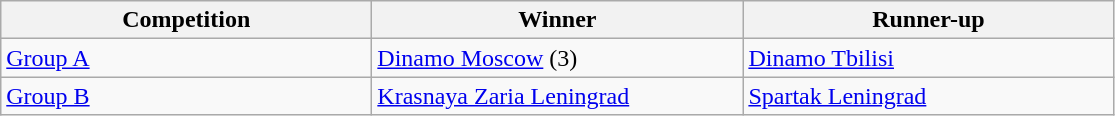<table class="wikitable">
<tr>
<th style="width:15em">Competition</th>
<th style="width:15em">Winner</th>
<th style="width:15em">Runner-up</th>
</tr>
<tr>
<td><a href='#'>Group A</a></td>
<td><a href='#'>Dinamo Moscow</a> (3)</td>
<td><a href='#'>Dinamo Tbilisi</a></td>
</tr>
<tr>
<td><a href='#'>Group B</a></td>
<td><a href='#'>Krasnaya Zaria Leningrad</a></td>
<td><a href='#'>Spartak Leningrad</a></td>
</tr>
</table>
